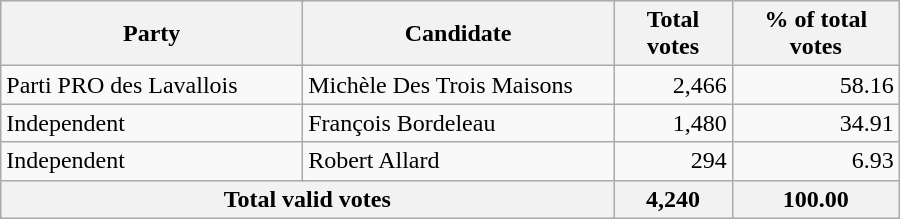<table style="width:600px;" class="wikitable">
<tr style="background-color:#E9E9E9">
<th colspan="2" style="width: 200px">Party</th>
<th colspan="1" style="width: 200px">Candidate</th>
<th align="right">Total votes</th>
<th align="right">% of total votes</th>
</tr>
<tr>
<td colspan="2" align="left">Parti PRO des Lavallois</td>
<td align="left">Michèle Des Trois Maisons</td>
<td align="right">2,466</td>
<td align="right">58.16</td>
</tr>
<tr>
<td colspan="2" align="left">Independent</td>
<td align="left">François Bordeleau</td>
<td align="right">1,480</td>
<td align="right">34.91</td>
</tr>
<tr>
<td colspan="2" align="left">Independent</td>
<td align="left">Robert Allard</td>
<td align="right">294</td>
<td align="right">6.93</td>
</tr>
<tr bgcolor="#EEEEEE">
<th colspan="3"  align="left">Total valid votes</th>
<th align="right">4,240</th>
<th align="right">100.00</th>
</tr>
</table>
